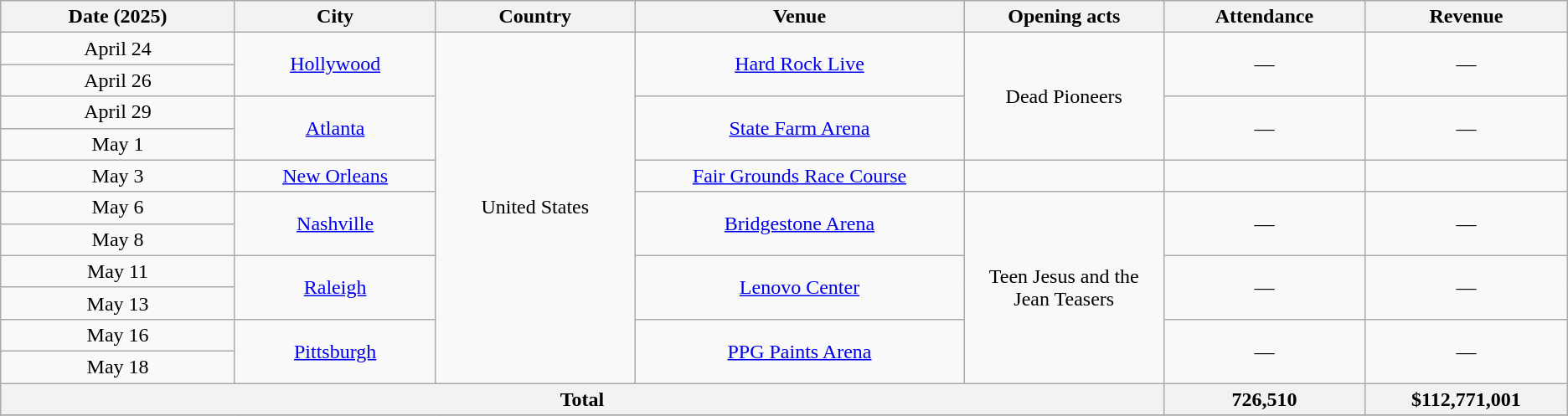<table class="wikitable plainrowheaders" style="text-align:center;">
<tr>
<th scope="col" style="width:12em;">Date (2025)</th>
<th scope="col" style="width:10em;">City</th>
<th scope="col" style="width:10em;">Country</th>
<th scope="col" style="width:17em;">Venue</th>
<th scope="col" style="width:10em;">Opening acts</th>
<th scope="col" style="width:10em;">Attendance</th>
<th scope="col" style="width:10em;">Revenue</th>
</tr>
<tr>
<td>April 24</td>
<td rowspan="2"><a href='#'>Hollywood</a></td>
<td rowspan="11">United States</td>
<td rowspan="2"><a href='#'>Hard Rock Live</a></td>
<td rowspan="4">Dead Pioneers</td>
<td rowspan="2">—</td>
<td rowspan="2">—</td>
</tr>
<tr>
<td>April 26</td>
</tr>
<tr>
<td>April 29</td>
<td rowspan="2"><a href='#'>Atlanta</a></td>
<td rowspan="2"><a href='#'>State Farm Arena</a></td>
<td rowspan="2">—</td>
<td rowspan="2">—</td>
</tr>
<tr>
<td>May 1</td>
</tr>
<tr>
<td>May 3</td>
<td><a href='#'>New Orleans</a></td>
<td><a href='#'>Fair Grounds Race Course</a></td>
<td></td>
<td></td>
<td></td>
</tr>
<tr>
<td>May 6</td>
<td rowspan="2"><a href='#'>Nashville</a></td>
<td rowspan="2"><a href='#'>Bridgestone Arena</a></td>
<td rowspan="6">Teen Jesus and the Jean Teasers</td>
<td rowspan="2">—</td>
<td rowspan="2">—</td>
</tr>
<tr>
<td>May 8</td>
</tr>
<tr>
<td>May 11</td>
<td rowspan="2"><a href='#'>Raleigh</a></td>
<td rowspan="2"><a href='#'>Lenovo Center</a></td>
<td rowspan="2">—</td>
<td rowspan="2">—</td>
</tr>
<tr>
<td>May 13</td>
</tr>
<tr>
<td>May 16</td>
<td rowspan="2"><a href='#'>Pittsburgh</a></td>
<td rowspan="2"><a href='#'>PPG Paints Arena</a></td>
<td rowspan="2">—</td>
<td rowspan="2">—</td>
</tr>
<tr>
<td>May 18</td>
</tr>
<tr>
<th scope="col" colspan="5">Total</th>
<th scope="col">726,510</th>
<th scope="col">$112,771,001</th>
</tr>
<tr>
</tr>
</table>
